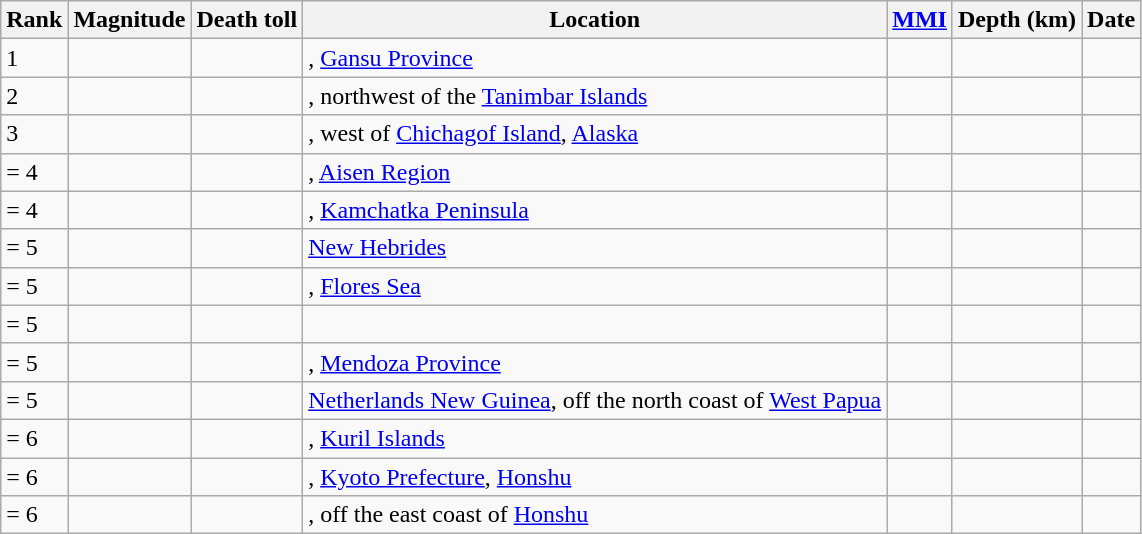<table class="sortable wikitable" style="font-size:100%;">
<tr>
<th>Rank</th>
<th>Magnitude</th>
<th>Death toll</th>
<th>Location</th>
<th><a href='#'>MMI</a></th>
<th>Depth (km)</th>
<th>Date</th>
</tr>
<tr>
<td>1</td>
<td></td>
<td></td>
<td>, <a href='#'>Gansu Province</a></td>
<td></td>
<td></td>
<td></td>
</tr>
<tr>
<td>2</td>
<td></td>
<td></td>
<td>, northwest of the <a href='#'>Tanimbar Islands</a></td>
<td></td>
<td></td>
<td></td>
</tr>
<tr>
<td>3</td>
<td></td>
<td></td>
<td>, west of <a href='#'>Chichagof Island</a>, <a href='#'>Alaska</a></td>
<td></td>
<td></td>
<td></td>
</tr>
<tr>
<td>= 4</td>
<td></td>
<td></td>
<td>, <a href='#'>Aisen Region</a></td>
<td></td>
<td></td>
<td></td>
</tr>
<tr>
<td>= 4</td>
<td></td>
<td></td>
<td>, <a href='#'>Kamchatka Peninsula</a></td>
<td></td>
<td></td>
<td></td>
</tr>
<tr>
<td>= 5</td>
<td></td>
<td></td>
<td>  <a href='#'>New Hebrides</a></td>
<td></td>
<td></td>
<td></td>
</tr>
<tr>
<td>= 5</td>
<td></td>
<td></td>
<td>, <a href='#'>Flores Sea</a></td>
<td></td>
<td></td>
<td></td>
</tr>
<tr>
<td>= 5</td>
<td></td>
<td></td>
<td></td>
<td></td>
<td></td>
<td></td>
</tr>
<tr>
<td>= 5</td>
<td></td>
<td></td>
<td>, <a href='#'>Mendoza Province</a></td>
<td></td>
<td></td>
<td></td>
</tr>
<tr>
<td>= 5</td>
<td></td>
<td></td>
<td> <a href='#'>Netherlands New Guinea</a>, off the north coast of <a href='#'>West Papua</a></td>
<td></td>
<td></td>
<td></td>
</tr>
<tr>
<td>= 6</td>
<td></td>
<td></td>
<td>, <a href='#'>Kuril Islands</a></td>
<td></td>
<td></td>
<td></td>
</tr>
<tr>
<td>= 6</td>
<td></td>
<td></td>
<td>, <a href='#'>Kyoto Prefecture</a>, <a href='#'>Honshu</a></td>
<td></td>
<td></td>
<td></td>
</tr>
<tr>
<td>= 6</td>
<td></td>
<td></td>
<td>, off the east coast of <a href='#'>Honshu</a></td>
<td></td>
<td></td>
<td></td>
</tr>
</table>
